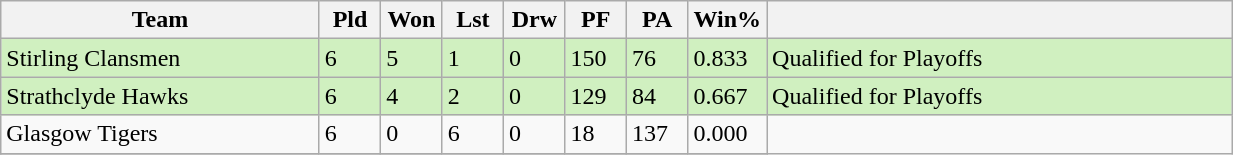<table class="wikitable" width=65%">
<tr>
<th width=26%>Team</th>
<th width=5%>Pld</th>
<th width=5%>Won</th>
<th width=5%>Lst</th>
<th width=5%>Drw</th>
<th width=5%>PF</th>
<th width=5%>PA</th>
<th width=6%>Win%</th>
<th width=38%></th>
</tr>
<tr bgcolor="#d0f0c0">
<td>Stirling Clansmen</td>
<td>6</td>
<td>5</td>
<td>1</td>
<td>0</td>
<td>150</td>
<td>76</td>
<td>0.833</td>
<td>Qualified for Playoffs</td>
</tr>
<tr bgcolor="#d0f0c0">
<td>Strathclyde Hawks</td>
<td>6</td>
<td>4</td>
<td>2</td>
<td>0</td>
<td>129</td>
<td>84</td>
<td>0.667</td>
<td>Qualified for Playoffs</td>
</tr>
<tr>
<td>Glasgow Tigers</td>
<td>6</td>
<td>0</td>
<td>6</td>
<td>0</td>
<td>18</td>
<td>137</td>
<td>0.000</td>
</tr>
<tr>
</tr>
</table>
